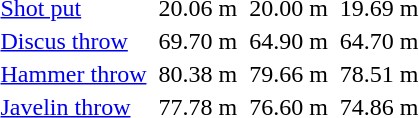<table>
<tr>
</tr>
<tr>
<td><a href='#'>Shot put</a></td>
<td></td>
<td>20.06 m</td>
<td></td>
<td>20.00 m</td>
<td></td>
<td>19.69 m</td>
</tr>
<tr>
<td><a href='#'>Discus throw</a></td>
<td></td>
<td>69.70 m</td>
<td></td>
<td>64.90 m</td>
<td></td>
<td>64.70 m</td>
</tr>
<tr>
<td><a href='#'>Hammer throw</a></td>
<td></td>
<td>80.38 m</td>
<td></td>
<td>79.66 m</td>
<td></td>
<td>78.51 m</td>
</tr>
<tr>
<td><a href='#'>Javelin throw</a></td>
<td></td>
<td>77.78 m</td>
<td></td>
<td>76.60 m</td>
<td></td>
<td>74.86 m</td>
</tr>
</table>
